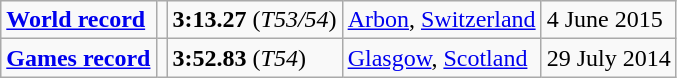<table class="wikitable">
<tr>
<td><a href='#'><strong>World record</strong></a></td>
<td></td>
<td><strong>3:13.27</strong> (<em>T53/54</em>)</td>
<td><a href='#'>Arbon</a>, <a href='#'>Switzerland</a></td>
<td>4 June 2015</td>
</tr>
<tr>
<td><a href='#'><strong>Games record</strong></a></td>
<td></td>
<td><strong>3:52.83</strong> (<em>T54</em>)</td>
<td><a href='#'>Glasgow</a>, <a href='#'>Scotland</a></td>
<td>29 July 2014</td>
</tr>
</table>
